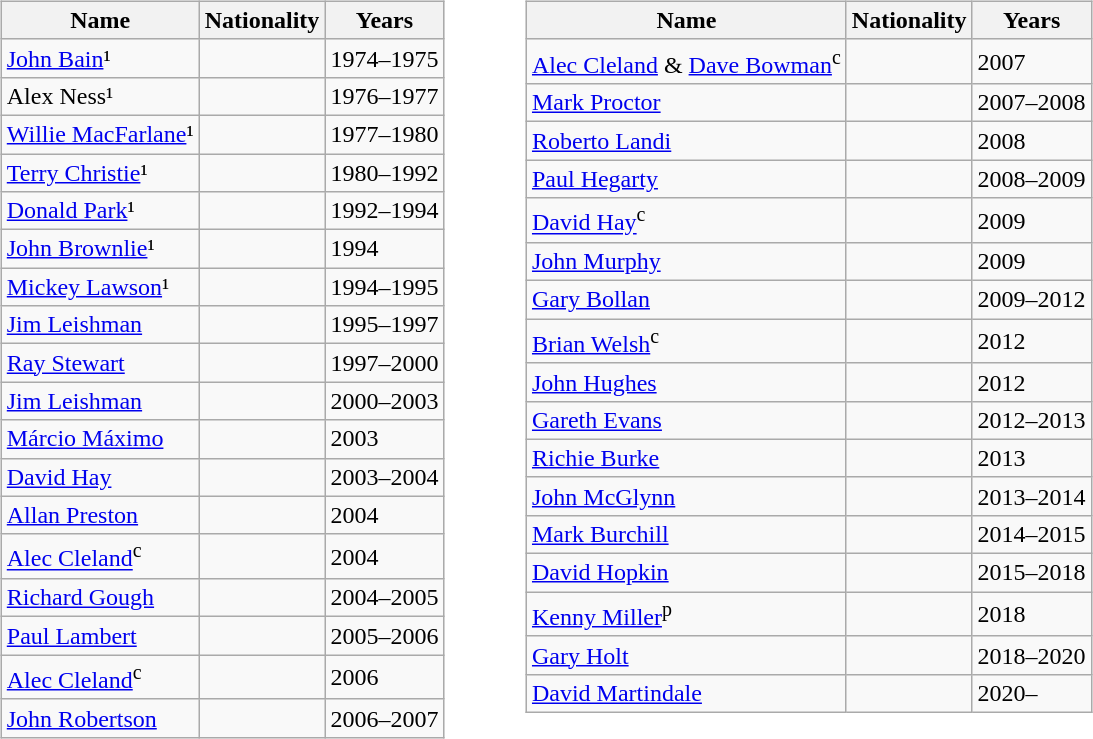<table>
<tr>
<td width="10"> </td>
<td valign="top"><br><table class="wikitable" style="text-align: center">
<tr>
<th>Name</th>
<th>Nationality</th>
<th>Years</th>
</tr>
<tr>
<td align=left><a href='#'>John Bain</a>¹</td>
<td></td>
<td align=left>1974–1975</td>
</tr>
<tr>
<td align=left>Alex Ness¹</td>
<td></td>
<td align=left>1976–1977</td>
</tr>
<tr>
<td align=left><a href='#'>Willie MacFarlane</a>¹</td>
<td></td>
<td align=left>1977–1980</td>
</tr>
<tr>
<td align=left><a href='#'>Terry Christie</a>¹</td>
<td></td>
<td align=left>1980–1992</td>
</tr>
<tr>
<td align=left><a href='#'>Donald Park</a>¹</td>
<td></td>
<td align=left>1992–1994</td>
</tr>
<tr>
<td align=left><a href='#'>John Brownlie</a>¹</td>
<td></td>
<td align=left>1994</td>
</tr>
<tr>
<td align=left><a href='#'>Mickey Lawson</a>¹</td>
<td></td>
<td align=left>1994–1995</td>
</tr>
<tr>
<td align=left><a href='#'>Jim Leishman</a></td>
<td></td>
<td align=left>1995–1997</td>
</tr>
<tr>
<td align=left><a href='#'>Ray Stewart</a></td>
<td></td>
<td align=left>1997–2000</td>
</tr>
<tr>
<td align=left><a href='#'>Jim Leishman</a></td>
<td></td>
<td align=left>2000–2003</td>
</tr>
<tr>
<td align=left><a href='#'>Márcio Máximo</a></td>
<td></td>
<td align=left>2003</td>
</tr>
<tr>
<td align=left><a href='#'>David Hay</a></td>
<td></td>
<td align=left>2003–2004</td>
</tr>
<tr>
<td align=left><a href='#'>Allan Preston</a></td>
<td></td>
<td align=left>2004</td>
</tr>
<tr>
<td align=left><a href='#'>Alec Cleland</a><sup>c</sup></td>
<td></td>
<td align=left>2004</td>
</tr>
<tr>
<td align=left><a href='#'>Richard Gough</a></td>
<td></td>
<td align=left>2004–2005</td>
</tr>
<tr>
<td align=left><a href='#'>Paul Lambert</a></td>
<td></td>
<td align=left>2005–2006</td>
</tr>
<tr>
<td align=left><a href='#'>Alec Cleland</a><sup>c</sup></td>
<td></td>
<td align=left>2006</td>
</tr>
<tr>
<td align=left><a href='#'>John Robertson</a></td>
<td></td>
<td align=left>2006–2007</td>
</tr>
</table>
</td>
<td width="30"> </td>
<td valign="top"><br><table class="wikitable" style="text-align: center">
<tr>
<th>Name</th>
<th>Nationality</th>
<th>Years</th>
</tr>
<tr>
<td align=left><a href='#'>Alec Cleland</a> & <a href='#'>Dave Bowman</a><sup>c</sup></td>
<td></td>
<td align=left>2007</td>
</tr>
<tr>
<td align=left><a href='#'>Mark Proctor</a></td>
<td></td>
<td align=left>2007–2008</td>
</tr>
<tr>
<td align=left><a href='#'>Roberto Landi</a></td>
<td></td>
<td align=left>2008</td>
</tr>
<tr>
<td align=left><a href='#'>Paul Hegarty</a></td>
<td></td>
<td align=left>2008–2009</td>
</tr>
<tr>
<td align=left><a href='#'>David Hay</a><sup>c</sup></td>
<td></td>
<td align=left>2009</td>
</tr>
<tr>
<td align=left><a href='#'>John Murphy</a></td>
<td></td>
<td align=left>2009</td>
</tr>
<tr>
<td align=left><a href='#'>Gary Bollan</a></td>
<td></td>
<td align=left>2009–2012</td>
</tr>
<tr>
<td align=left><a href='#'>Brian Welsh</a><sup>c</sup></td>
<td></td>
<td align=left>2012</td>
</tr>
<tr>
<td align=left><a href='#'>John Hughes</a></td>
<td></td>
<td align=left>2012</td>
</tr>
<tr>
<td align=left><a href='#'>Gareth Evans</a></td>
<td></td>
<td align=left>2012–2013</td>
</tr>
<tr>
<td align=left><a href='#'>Richie Burke</a></td>
<td></td>
<td align=left>2013</td>
</tr>
<tr>
<td align=left><a href='#'>John McGlynn</a></td>
<td></td>
<td align=left>2013–2014</td>
</tr>
<tr>
<td align=left><a href='#'>Mark Burchill</a></td>
<td></td>
<td align=left>2014–2015</td>
</tr>
<tr>
<td align=left><a href='#'>David Hopkin</a></td>
<td></td>
<td align=left>2015–2018</td>
</tr>
<tr>
<td align=left><a href='#'>Kenny Miller</a><sup>p</sup></td>
<td></td>
<td align=left>2018</td>
</tr>
<tr>
<td align=left><a href='#'>Gary Holt</a></td>
<td></td>
<td align=left>2018–2020</td>
</tr>
<tr>
<td align=left><a href='#'>David Martindale</a></td>
<td></td>
<td align=left>2020–</td>
</tr>
</table>
</td>
</tr>
</table>
